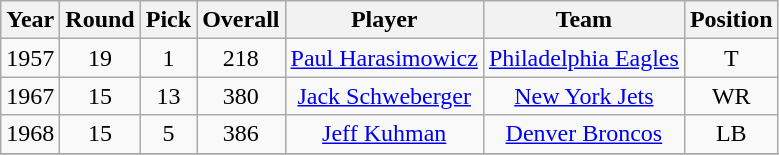<table class="wikitable sortable" style="text-align: center;">
<tr>
<th>Year</th>
<th>Round</th>
<th>Pick</th>
<th>Overall</th>
<th>Player</th>
<th>Team</th>
<th>Position</th>
</tr>
<tr>
<td>1957</td>
<td>19</td>
<td>1</td>
<td>218</td>
<td><a href='#'>Paul Harasimowicz</a></td>
<td><a href='#'>Philadelphia Eagles</a></td>
<td>T</td>
</tr>
<tr>
<td>1967</td>
<td>15</td>
<td>13</td>
<td>380</td>
<td><a href='#'>Jack Schweberger</a></td>
<td><a href='#'>New York Jets</a></td>
<td>WR</td>
</tr>
<tr>
<td>1968</td>
<td>15</td>
<td>5</td>
<td>386</td>
<td><a href='#'>Jeff Kuhman</a></td>
<td><a href='#'>Denver Broncos</a></td>
<td>LB</td>
</tr>
<tr>
</tr>
</table>
